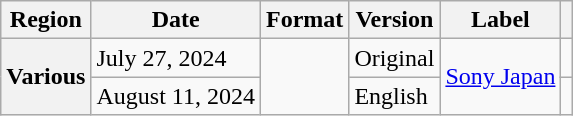<table class="wikitable plainrowheaders">
<tr>
<th scope="col">Region</th>
<th scope="col">Date</th>
<th scope="col">Format</th>
<th scope="col">Version</th>
<th scope="col">Label</th>
<th scope="col"></th>
</tr>
<tr>
<th scope="row" rowspan="2">Various</th>
<td>July 27, 2024</td>
<td rowspan="2"></td>
<td>Original</td>
<td rowspan="2"><a href='#'>Sony Japan</a></td>
<td style="text-align:center"></td>
</tr>
<tr>
<td>August 11, 2024</td>
<td>English</td>
<td style="text-align:center"></td>
</tr>
</table>
